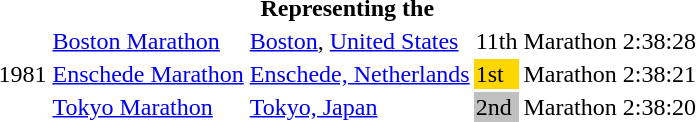<table>
<tr>
<th colspan="6">Representing the </th>
</tr>
<tr>
<td rowspan=3>1981</td>
<td><a href='#'>Boston Marathon</a></td>
<td><a href='#'>Boston</a>, <a href='#'>United States</a></td>
<td>11th</td>
<td>Marathon</td>
<td>2:38:28 </td>
</tr>
<tr>
<td><a href='#'>Enschede Marathon</a></td>
<td><a href='#'>Enschede, Netherlands</a></td>
<td bgcolor="gold">1st</td>
<td>Marathon</td>
<td>2:38:21 </td>
</tr>
<tr>
<td><a href='#'>Tokyo Marathon</a></td>
<td><a href='#'>Tokyo, Japan</a></td>
<td bgcolor="silver">2nd</td>
<td>Marathon</td>
<td>2:38:20 </td>
</tr>
</table>
